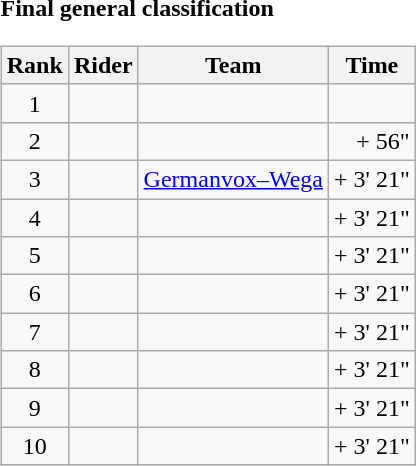<table>
<tr>
<td><strong>Final general classification</strong><br><table class="wikitable">
<tr>
<th scope="col">Rank</th>
<th scope="col">Rider</th>
<th scope="col">Team</th>
<th scope="col">Time</th>
</tr>
<tr>
<td style="text-align:center;">1</td>
<td></td>
<td></td>
<td style="text-align:right;"></td>
</tr>
<tr>
<td style="text-align:center;">2</td>
<td></td>
<td></td>
<td style="text-align:right;">+ 56"</td>
</tr>
<tr>
<td style="text-align:center;">3</td>
<td></td>
<td><a href='#'>Germanvox–Wega</a></td>
<td style="text-align:right;">+ 3' 21"</td>
</tr>
<tr>
<td style="text-align:center;">4</td>
<td></td>
<td></td>
<td style="text-align:right;">+ 3' 21"</td>
</tr>
<tr>
<td style="text-align:center;">5</td>
<td></td>
<td></td>
<td style="text-align:right;">+ 3' 21"</td>
</tr>
<tr>
<td style="text-align:center;">6</td>
<td></td>
<td></td>
<td style="text-align:right;">+ 3' 21"</td>
</tr>
<tr>
<td style="text-align:center;">7</td>
<td></td>
<td></td>
<td style="text-align:right;">+ 3' 21"</td>
</tr>
<tr>
<td style="text-align:center;">8</td>
<td></td>
<td></td>
<td style="text-align:right;">+ 3' 21"</td>
</tr>
<tr>
<td style="text-align:center;">9</td>
<td></td>
<td></td>
<td style="text-align:right;">+ 3' 21"</td>
</tr>
<tr>
<td style="text-align:center;">10</td>
<td></td>
<td></td>
<td style="text-align:right;">+ 3' 21"</td>
</tr>
</table>
</td>
</tr>
</table>
